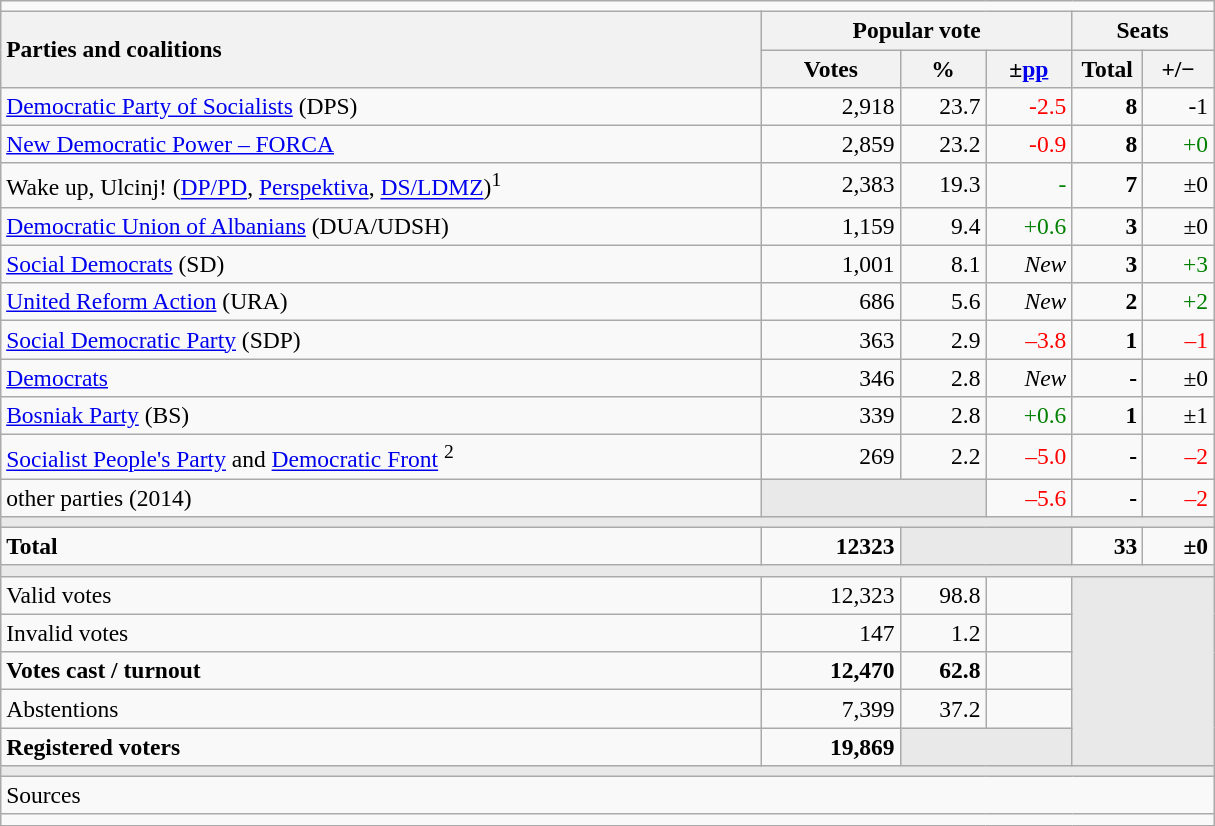<table class="wikitable" style="text-align:right; font-size:98%; margin-bottom:0">
<tr>
<td colspan="6"></td>
</tr>
<tr>
<th style="text-align:left;" rowspan="2" width="500">Parties and coalitions</th>
<th colspan="3">Popular vote</th>
<th colspan="2">Seats</th>
</tr>
<tr>
<th width="85">Votes</th>
<th width="50">%</th>
<th width="50">±<a href='#'>pp</a></th>
<th width="40">Total</th>
<th width="40">+/−</th>
</tr>
<tr>
<td align="left"><a href='#'>Democratic Party of Socialists</a> (DPS)</td>
<td>2,918</td>
<td>23.7</td>
<td style="color:red;">-2.5</td>
<td><strong>8</strong></td>
<td>-1</td>
</tr>
<tr>
<td align="left"><a href='#'>New Democratic Power – FORCA</a></td>
<td>2,859</td>
<td>23.2</td>
<td style="color:red;">-0.9</td>
<td><strong>8</strong></td>
<td style="color:green;">+0</td>
</tr>
<tr>
<td align="left">Wake up, Ulcinj! (<a href='#'>DP/PD</a>, <a href='#'>Perspektiva</a>, <a href='#'>DS/LDMZ</a>)<sup>1</sup></td>
<td>2,383</td>
<td>19.3</td>
<td style="color:green;">-</td>
<td><strong>7</strong></td>
<td>±0</td>
</tr>
<tr>
<td align="left"><a href='#'>Democratic Union of Albanians</a> (DUA/UDSH)</td>
<td>1,159</td>
<td>9.4</td>
<td style="color:green;">+0.6</td>
<td><strong>3</strong></td>
<td>±0</td>
</tr>
<tr>
<td align="left"><a href='#'>Social Democrats</a> (SD)</td>
<td>1,001</td>
<td>8.1</td>
<td><em>New</em></td>
<td><strong>3</strong></td>
<td style="color:green;">+3</td>
</tr>
<tr>
<td align="left"><a href='#'>United Reform Action</a> (URA)</td>
<td>686</td>
<td>5.6</td>
<td><em>New</em></td>
<td><strong>2</strong></td>
<td style="color:green;">+2</td>
</tr>
<tr>
<td align="left"><a href='#'>Social Democratic Party</a> (SDP)</td>
<td>363</td>
<td>2.9</td>
<td style="color:red;">–3.8</td>
<td><strong>1</strong></td>
<td style="color:red;">–1</td>
</tr>
<tr>
<td align="left"><a href='#'>Democrats</a></td>
<td>346</td>
<td>2.8</td>
<td><em>New</em></td>
<td><strong>-</strong></td>
<td>±0</td>
</tr>
<tr>
<td align="left"><a href='#'>Bosniak Party</a> (BS)</td>
<td>339</td>
<td>2.8</td>
<td style="color:green;">+0.6</td>
<td><strong>1</strong></td>
<td>±1</td>
</tr>
<tr>
<td align="left"><a href='#'>Socialist People's Party</a> and <a href='#'>Democratic Front</a>  <sup>2</sup></td>
<td>269</td>
<td>2.2</td>
<td style="color:red;">–5.0</td>
<td><strong>-</strong></td>
<td style="color:red;">–2</td>
</tr>
<tr>
<td align="left">other parties (2014)</td>
<td bgcolor="#E9E9E9" colspan="2"></td>
<td style="color:red;">–5.6</td>
<td><strong>-</strong></td>
<td style="color:red;">–2</td>
</tr>
<tr>
<td colspan="6" bgcolor="#E9E9E9"></td>
</tr>
<tr style="font-weight:bold;">
<td align="left" width="500">Total</td>
<td>12323</td>
<td bgcolor="#E9E9E9" colspan="2"></td>
<td width="40">33</td>
<td width="40">±0</td>
</tr>
<tr>
<td colspan="6" bgcolor="#E9E9E9"></td>
</tr>
<tr>
<td align="left">Valid votes</td>
<td>12,323</td>
<td>98.8</td>
<td style="color:green;"></td>
<td bgcolor="#E9E9E9" colspan="2" rowspan="5"></td>
</tr>
<tr>
<td align="left">Invalid votes</td>
<td>147</td>
<td>1.2</td>
<td style="color:red;"></td>
</tr>
<tr style="font-weight:bold;">
<td align="left">Votes cast / turnout</td>
<td>12,470</td>
<td>62.8</td>
<td style="color:green;"></td>
</tr>
<tr>
<td align="left">Abstentions</td>
<td>7,399</td>
<td>37.2</td>
<td style="color:red;"></td>
</tr>
<tr style="font-weight:bold;">
<td align="left">Registered voters</td>
<td>19,869</td>
<td bgcolor="#E9E9E9" colspan="2"></td>
</tr>
<tr>
<td colspan="6" bgcolor="#E9E9E9"></td>
</tr>
<tr>
<td align="left" colspan="6">Sources</td>
</tr>
<tr>
<td colspan="6" style="text-align:left;"></td>
</tr>
</table>
